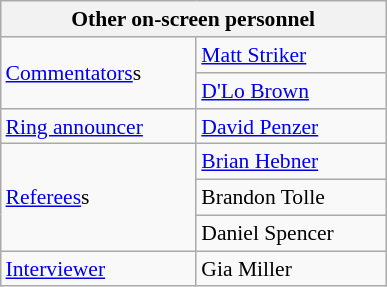<table align="right" class="wikitable" style="border:1px; font-size:90%; margin-left:1em;">
<tr>
<th width="250" colspan="2"><strong>Other on-screen personnel</strong></th>
</tr>
<tr>
<td rowspan="2"><a href='#'>Commentators</a>s</td>
<td><a href='#'>Matt Striker</a></td>
</tr>
<tr>
<td><a href='#'>D'Lo Brown</a></td>
</tr>
<tr>
<td rowspan="1"><a href='#'>Ring announcer</a></td>
<td><a href='#'>David Penzer</a></td>
</tr>
<tr>
<td rowspan="3"><a href='#'>Referees</a>s</td>
<td><a href='#'>Brian Hebner</a></td>
</tr>
<tr>
<td>Brandon Tolle</td>
</tr>
<tr>
<td>Daniel Spencer</td>
</tr>
<tr>
<td rowspan="1"><a href='#'>Interviewer</a></td>
<td>Gia Miller</td>
</tr>
</table>
